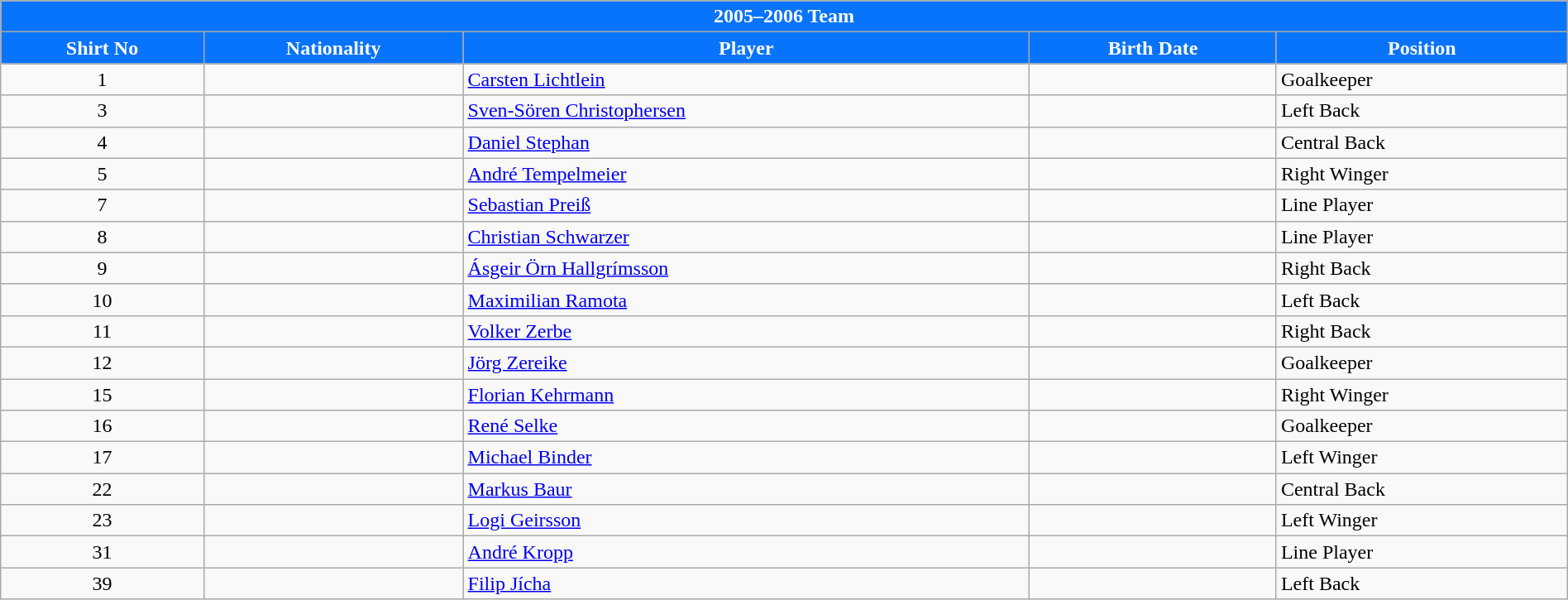<table class="wikitable collapsible collapsed" style="width:100%">
<tr>
<th colspan=5 style="background-color:#0873FD;color:white;text-align:center;">2005–2006 Team</th>
</tr>
<tr>
<th style="color:white; background:#0873FD">Shirt No</th>
<th style="color:white; background:#0873FD">Nationality</th>
<th style="color:white; background:#0873FD">Player</th>
<th style="color:white; background:#0873FD">Birth Date</th>
<th style="color:white; background:#0873FD">Position</th>
</tr>
<tr>
<td align=center>1</td>
<td></td>
<td><a href='#'>Carsten Lichtlein</a></td>
<td></td>
<td>Goalkeeper</td>
</tr>
<tr>
<td align=center>3</td>
<td></td>
<td><a href='#'>Sven-Sören Christophersen</a></td>
<td></td>
<td>Left Back</td>
</tr>
<tr>
<td align=center>4</td>
<td></td>
<td><a href='#'>Daniel Stephan</a></td>
<td></td>
<td>Central Back</td>
</tr>
<tr>
<td align=center>5</td>
<td></td>
<td><a href='#'>André Tempelmeier</a></td>
<td></td>
<td>Right Winger</td>
</tr>
<tr>
<td align=center>7</td>
<td></td>
<td><a href='#'>Sebastian Preiß</a></td>
<td></td>
<td>Line Player</td>
</tr>
<tr>
<td align=center>8</td>
<td></td>
<td><a href='#'>Christian Schwarzer</a></td>
<td></td>
<td>Line Player</td>
</tr>
<tr>
<td align=center>9</td>
<td></td>
<td><a href='#'>Ásgeir Örn Hallgrímsson</a></td>
<td></td>
<td>Right Back</td>
</tr>
<tr>
<td align=center>10</td>
<td></td>
<td><a href='#'>Maximilian Ramota</a></td>
<td></td>
<td>Left Back</td>
</tr>
<tr>
<td align=center>11</td>
<td></td>
<td><a href='#'>Volker Zerbe</a></td>
<td></td>
<td>Right Back</td>
</tr>
<tr>
<td align=center>12</td>
<td></td>
<td><a href='#'>Jörg Zereike</a></td>
<td></td>
<td>Goalkeeper</td>
</tr>
<tr>
<td align=center>15</td>
<td></td>
<td><a href='#'>Florian Kehrmann</a></td>
<td></td>
<td>Right Winger</td>
</tr>
<tr>
<td align=center>16</td>
<td></td>
<td><a href='#'>René Selke</a></td>
<td></td>
<td>Goalkeeper</td>
</tr>
<tr>
<td align=center>17</td>
<td></td>
<td><a href='#'>Michael Binder</a></td>
<td></td>
<td>Left Winger</td>
</tr>
<tr>
<td align=center>22</td>
<td></td>
<td><a href='#'>Markus Baur</a></td>
<td></td>
<td>Central Back</td>
</tr>
<tr>
<td align=center>23</td>
<td></td>
<td><a href='#'>Logi Geirsson</a></td>
<td></td>
<td>Left Winger</td>
</tr>
<tr>
<td align=center>31</td>
<td></td>
<td><a href='#'>André Kropp</a></td>
<td></td>
<td>Line Player</td>
</tr>
<tr>
<td align=center>39</td>
<td></td>
<td><a href='#'>Filip Jícha</a></td>
<td></td>
<td>Left Back</td>
</tr>
</table>
